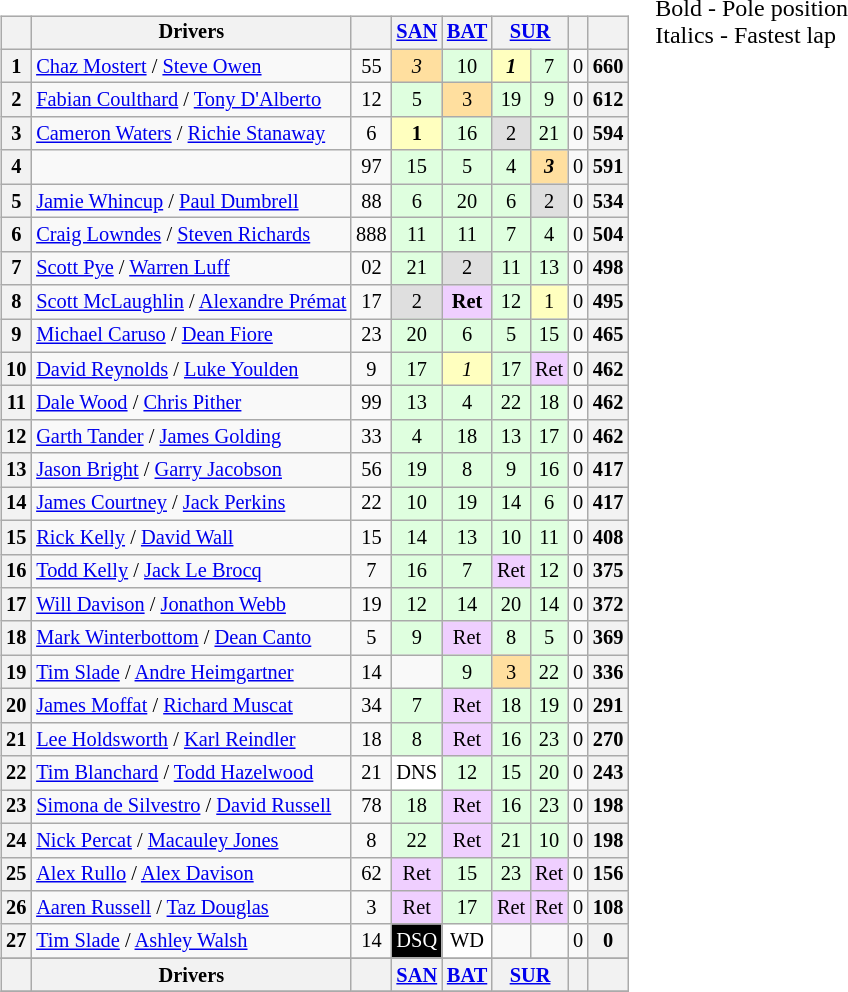<table>
<tr>
<td><br><table class="wikitable" style="font-size: 85%; text-align: center;">
<tr style="background:##f9f9f9; vertical-align:top;">
<th valign="middle"></th>
<th valign="middle">Drivers</th>
<th valign="middle"></th>
<th><strong><a href='#'>SAN</a><br></strong></th>
<th><strong><a href='#'>BAT</a><br></strong></th>
<th colspan="2"><strong><a href='#'>SUR</a><br></strong></th>
<th valign="middle"></th>
<th valign="middle"></th>
</tr>
<tr>
<th>1</th>
<td align="left"><a href='#'>Chaz Mostert</a> / <a href='#'>Steve Owen</a></td>
<td>55</td>
<td style="background: #ffdf9f"><em>3</em></td>
<td style="background: #dfffdf">10</td>
<td style="background: #ffffbf"><strong><em>1</em></strong></td>
<td style="background: #dfffdf">7</td>
<td>0</td>
<th>660</th>
</tr>
<tr>
<th>2</th>
<td align="left"><a href='#'>Fabian Coulthard</a> / <a href='#'>Tony D'Alberto</a></td>
<td>12</td>
<td style="background: #dfffdf">5</td>
<td style="background: #ffdf9f">3</td>
<td style="background: #dfffdf">19</td>
<td style="background: #dfffdf">9</td>
<td>0</td>
<th>612</th>
</tr>
<tr>
<th>3</th>
<td align="left"><a href='#'>Cameron Waters</a> / <a href='#'>Richie Stanaway</a></td>
<td>6</td>
<td style="background: #ffffbf"><strong>1</strong></td>
<td style="background: #dfffdf">16</td>
<td style="background: #dfdfdf">2</td>
<td style="background: #dfffdf">21</td>
<td>0</td>
<th>594</th>
</tr>
<tr>
<th>4</th>
<td align="left"></td>
<td>97</td>
<td style="background: #dfffdf">15</td>
<td style="background: #dfffdf">5</td>
<td style="background: #dfffdf">4</td>
<td style="background: #ffdf9f"><strong><em>3</em></strong></td>
<td>0</td>
<th>591</th>
</tr>
<tr>
<th>5</th>
<td align="left"><a href='#'>Jamie Whincup</a> / <a href='#'>Paul Dumbrell</a></td>
<td>88</td>
<td style="background: #dfffdf">6</td>
<td style="background: #dfffdf">20</td>
<td style="background: #dfffdf">6</td>
<td style="background: #dfdfdf">2</td>
<td>0</td>
<th>534</th>
</tr>
<tr>
<th>6</th>
<td align="left"><a href='#'>Craig Lowndes</a> / <a href='#'>Steven Richards</a></td>
<td>888</td>
<td style="background: #dfffdf">11</td>
<td style="background: #dfffdf">11</td>
<td style="background: #dfffdf">7</td>
<td style="background: #dfffdf">4</td>
<td>0</td>
<th>504</th>
</tr>
<tr>
<th>7</th>
<td align="left"><a href='#'>Scott Pye</a> / <a href='#'>Warren Luff</a></td>
<td>02</td>
<td style="background: #dfffdf">21</td>
<td style="background: #dfdfdf">2</td>
<td style="background: #dfffdf">11</td>
<td style="background: #dfffdf">13</td>
<td>0</td>
<th>498</th>
</tr>
<tr>
<th>8</th>
<td align="left"><a href='#'>Scott McLaughlin</a> / <a href='#'>Alexandre Prémat</a></td>
<td>17</td>
<td style="background: #dfdfdf">2</td>
<td style="background: #efcfff"><strong>Ret</strong></td>
<td style="background: #dfffdf">12</td>
<td style="background: #ffffbf">1</td>
<td>0</td>
<th>495</th>
</tr>
<tr>
<th>9</th>
<td align="left"><a href='#'>Michael Caruso</a> / <a href='#'>Dean Fiore</a></td>
<td>23</td>
<td style="background: #dfffdf">20</td>
<td style="background: #dfffdf">6</td>
<td style="background: #dfffdf">5</td>
<td style="background: #dfffdf">15</td>
<td>0</td>
<th>465</th>
</tr>
<tr>
<th>10</th>
<td align="left"><a href='#'>David Reynolds</a> / <a href='#'>Luke Youlden</a></td>
<td>9</td>
<td style="background: #dfffdf">17</td>
<td style="background: #ffffbf"><em>1</em></td>
<td style="background: #dfffdf">17</td>
<td style="background: #efcfff">Ret</td>
<td>0</td>
<th>462</th>
</tr>
<tr>
<th>11</th>
<td align="left"><a href='#'>Dale Wood</a> / <a href='#'>Chris Pither</a></td>
<td>99</td>
<td style="background: #dfffdf">13</td>
<td style="background: #dfffdf">4</td>
<td style="background: #dfffdf">22</td>
<td style="background: #dfffdf">18</td>
<td>0</td>
<th>462</th>
</tr>
<tr>
<th>12</th>
<td align="left"><a href='#'>Garth Tander</a> / <a href='#'>James Golding</a></td>
<td>33</td>
<td style="background: #dfffdf">4</td>
<td style="background: #dfffdf">18</td>
<td style="background: #dfffdf">13</td>
<td style="background: #dfffdf">17</td>
<td>0</td>
<th>462</th>
</tr>
<tr>
<th>13</th>
<td align="left"><a href='#'>Jason Bright</a> / <a href='#'>Garry Jacobson</a></td>
<td>56</td>
<td style="background: #dfffdf">19</td>
<td style="background: #dfffdf">8</td>
<td style="background: #dfffdf">9</td>
<td style="background: #dfffdf">16</td>
<td>0</td>
<th>417</th>
</tr>
<tr>
<th>14</th>
<td align="left"><a href='#'>James Courtney</a> / <a href='#'>Jack Perkins</a></td>
<td>22</td>
<td style="background: #dfffdf">10</td>
<td style="background: #dfffdf">19</td>
<td style="background: #dfffdf">14</td>
<td style="background: #dfffdf">6</td>
<td>0</td>
<th>417</th>
</tr>
<tr>
<th>15</th>
<td align="left"><a href='#'>Rick Kelly</a> / <a href='#'>David Wall</a></td>
<td>15</td>
<td style="background: #dfffdf">14</td>
<td style="background: #dfffdf">13</td>
<td style="background: #dfffdf">10</td>
<td style="background: #dfffdf">11</td>
<td>0</td>
<th>408</th>
</tr>
<tr>
<th>16</th>
<td align="left"><a href='#'>Todd Kelly</a> / <a href='#'>Jack Le Brocq</a></td>
<td>7</td>
<td style="background: #dfffdf">16</td>
<td style="background: #dfffdf">7</td>
<td style="background: #efcfff">Ret</td>
<td style="background: #dfffdf">12</td>
<td>0</td>
<th>375</th>
</tr>
<tr>
<th>17</th>
<td align="left"><a href='#'>Will Davison</a> / <a href='#'>Jonathon Webb</a></td>
<td>19</td>
<td style="background: #dfffdf">12</td>
<td style="background: #dfffdf">14</td>
<td style="background: #dfffdf">20</td>
<td style="background: #dfffdf">14</td>
<td>0</td>
<th>372</th>
</tr>
<tr>
<th>18</th>
<td align="left"><a href='#'>Mark Winterbottom</a> / <a href='#'>Dean Canto</a></td>
<td>5</td>
<td style="background: #dfffdf">9</td>
<td style="background: #efcfff">Ret</td>
<td style="background: #dfffdf">8</td>
<td style="background: #dfffdf">5</td>
<td>0</td>
<th>369</th>
</tr>
<tr>
<th>19</th>
<td align="left"><a href='#'>Tim Slade</a> / <a href='#'>Andre Heimgartner</a></td>
<td>14</td>
<td></td>
<td style="background: #dfffdf">9</td>
<td style="background: #ffdf9f">3</td>
<td style="background: #dfffdf">22</td>
<td>0</td>
<th>336</th>
</tr>
<tr>
<th>20</th>
<td align="left"><a href='#'>James Moffat</a> / <a href='#'>Richard Muscat</a></td>
<td>34</td>
<td style="background: #dfffdf">7</td>
<td style="background: #efcfff">Ret</td>
<td style="background: #dfffdf">18</td>
<td style="background: #dfffdf">19</td>
<td>0</td>
<th>291</th>
</tr>
<tr>
<th>21</th>
<td align="left"><a href='#'>Lee Holdsworth</a> / <a href='#'>Karl Reindler</a></td>
<td>18</td>
<td style="background: #dfffdf">8</td>
<td style="background: #efcfff">Ret</td>
<td style="background: #dfffdf">16</td>
<td style="background: #dfffdf">23</td>
<td>0</td>
<th>270</th>
</tr>
<tr>
<th>22</th>
<td align="left"><a href='#'>Tim Blanchard</a> / <a href='#'>Todd Hazelwood</a></td>
<td>21</td>
<td style="background: #ffffff">DNS</td>
<td style="background: #dfffdf">12</td>
<td style="background: #dfffdf">15</td>
<td style="background: #dfffdf">20</td>
<td>0</td>
<th>243</th>
</tr>
<tr>
<th>23</th>
<td align="left"><a href='#'>Simona de Silvestro</a> / <a href='#'>David Russell</a></td>
<td>78</td>
<td style="background: #dfffdf">18</td>
<td style="background: #efcfff">Ret</td>
<td style="background: #dfffdf">16</td>
<td style="background: #dfffdf">23</td>
<td>0</td>
<th>198</th>
</tr>
<tr>
<th>24</th>
<td align="left"><a href='#'>Nick Percat</a> / <a href='#'>Macauley Jones</a></td>
<td>8</td>
<td style="background: #dfffdf">22</td>
<td style="background: #efcfff">Ret</td>
<td style="background: #dfffdf">21</td>
<td style="background: #dfffdf">10</td>
<td>0</td>
<th>198</th>
</tr>
<tr>
<th>25</th>
<td align="left"><a href='#'>Alex Rullo</a> / <a href='#'>Alex Davison</a></td>
<td>62</td>
<td style="background: #efcfff">Ret</td>
<td style="background: #dfffdf">15</td>
<td style="background: #dfffdf">23</td>
<td style="background: #efcfff">Ret</td>
<td>0</td>
<th>156</th>
</tr>
<tr>
<th>26</th>
<td align="left"><a href='#'>Aaren Russell</a> / <a href='#'>Taz Douglas</a></td>
<td>3</td>
<td style="background: #efcfff">Ret</td>
<td style="background: #dfffdf">17</td>
<td style="background: #efcfff">Ret</td>
<td style="background: #efcfff">Ret</td>
<td>0</td>
<th>108</th>
</tr>
<tr>
<th>27</th>
<td align="left"><a href='#'>Tim Slade</a> / <a href='#'>Ashley Walsh</a></td>
<td>14</td>
<td style="background: black; color: white">DSQ</td>
<td style="background: #ffffff">WD</td>
<td></td>
<td></td>
<td>0</td>
<th>0</th>
</tr>
<tr>
</tr>
<tr style="background:##f9f9f9; vertical-align:top;">
<th valign="middle"></th>
<th valign="middle">Drivers</th>
<th valign="middle"></th>
<th><strong><a href='#'>SAN</a><br></strong></th>
<th><strong><a href='#'>BAT</a><br></strong></th>
<th colspan="2"><strong><a href='#'>SUR</a><br></strong></th>
<th valign="middle"></th>
<th valign="middle"></th>
</tr>
<tr>
</tr>
</table>
</td>
<td valign="top"><br>
<span>Bold - Pole position<br>
Italics - Fastest lap</span></td>
</tr>
</table>
